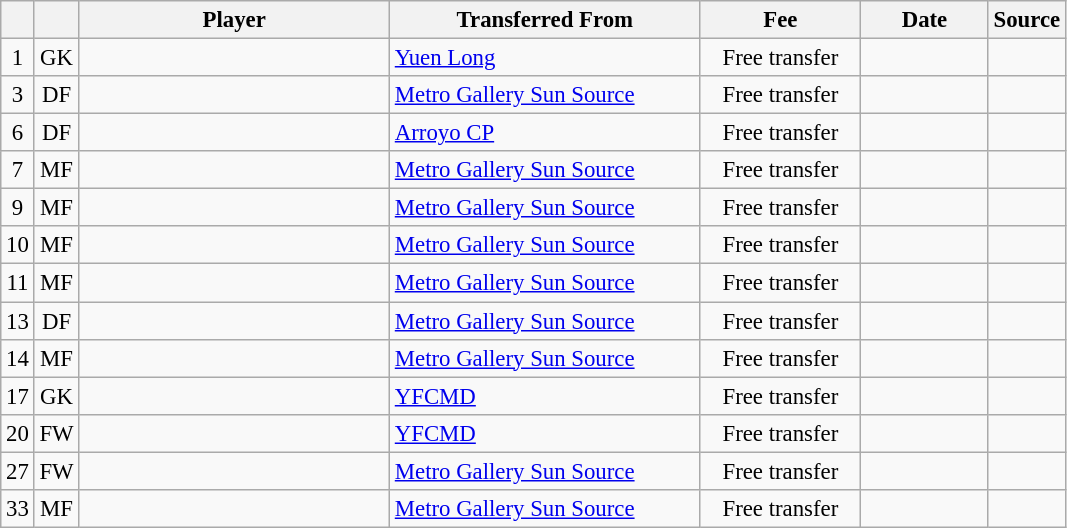<table class="wikitable plainrowheaders sortable" style="font-size:95%">
<tr>
<th></th>
<th></th>
<th scope="col" style="width:200px;">Player</th>
<th scope="col" style="width:200px;">Transferred From</th>
<th scope="col" style="width:100px;">Fee</th>
<th scope="col" style="width:78px;">Date</th>
<th>Source</th>
</tr>
<tr>
<td align=center>1</td>
<td align=center>GK</td>
<td></td>
<td> <a href='#'>Yuen Long</a></td>
<td align=center>Free transfer</td>
<td></td>
<td></td>
</tr>
<tr>
<td align=center>3</td>
<td align=center>DF</td>
<td></td>
<td> <a href='#'>Metro Gallery Sun Source</a></td>
<td align=center>Free transfer</td>
<td></td>
<td></td>
</tr>
<tr>
<td align=center>6</td>
<td align=center>DF</td>
<td></td>
<td> <a href='#'>Arroyo CP</a></td>
<td align=center>Free transfer</td>
<td></td>
<td></td>
</tr>
<tr>
<td align=center>7</td>
<td align=center>MF</td>
<td></td>
<td> <a href='#'>Metro Gallery Sun Source</a></td>
<td align=center>Free transfer</td>
<td></td>
<td></td>
</tr>
<tr>
<td align=center>9</td>
<td align=center>MF</td>
<td></td>
<td> <a href='#'>Metro Gallery Sun Source</a></td>
<td align=center>Free transfer</td>
<td></td>
<td></td>
</tr>
<tr>
<td align=center>10</td>
<td align=center>MF</td>
<td></td>
<td> <a href='#'>Metro Gallery Sun Source</a></td>
<td align=center>Free transfer</td>
<td></td>
<td></td>
</tr>
<tr>
<td align=center>11</td>
<td align=center>MF</td>
<td></td>
<td> <a href='#'>Metro Gallery Sun Source</a></td>
<td align=center>Free transfer</td>
<td></td>
<td></td>
</tr>
<tr>
<td align=center>13</td>
<td align=center>DF</td>
<td></td>
<td> <a href='#'>Metro Gallery Sun Source</a></td>
<td align=center>Free transfer</td>
<td></td>
<td></td>
</tr>
<tr>
<td align=center>14</td>
<td align=center>MF</td>
<td></td>
<td> <a href='#'>Metro Gallery Sun Source</a></td>
<td align=center>Free transfer</td>
<td></td>
<td></td>
</tr>
<tr>
<td align=center>17</td>
<td align=center>GK</td>
<td></td>
<td> <a href='#'>YFCMD</a></td>
<td align=center>Free transfer</td>
<td></td>
<td></td>
</tr>
<tr>
<td align=center>20</td>
<td align=center>FW</td>
<td></td>
<td> <a href='#'>YFCMD</a></td>
<td align=center>Free transfer</td>
<td></td>
<td></td>
</tr>
<tr>
<td align=center>27</td>
<td align=center>FW</td>
<td></td>
<td> <a href='#'>Metro Gallery Sun Source</a></td>
<td align=center>Free transfer</td>
<td></td>
<td></td>
</tr>
<tr>
<td align=center>33</td>
<td align=center>MF</td>
<td></td>
<td> <a href='#'>Metro Gallery Sun Source</a></td>
<td align=center>Free transfer</td>
<td></td>
<td></td>
</tr>
</table>
